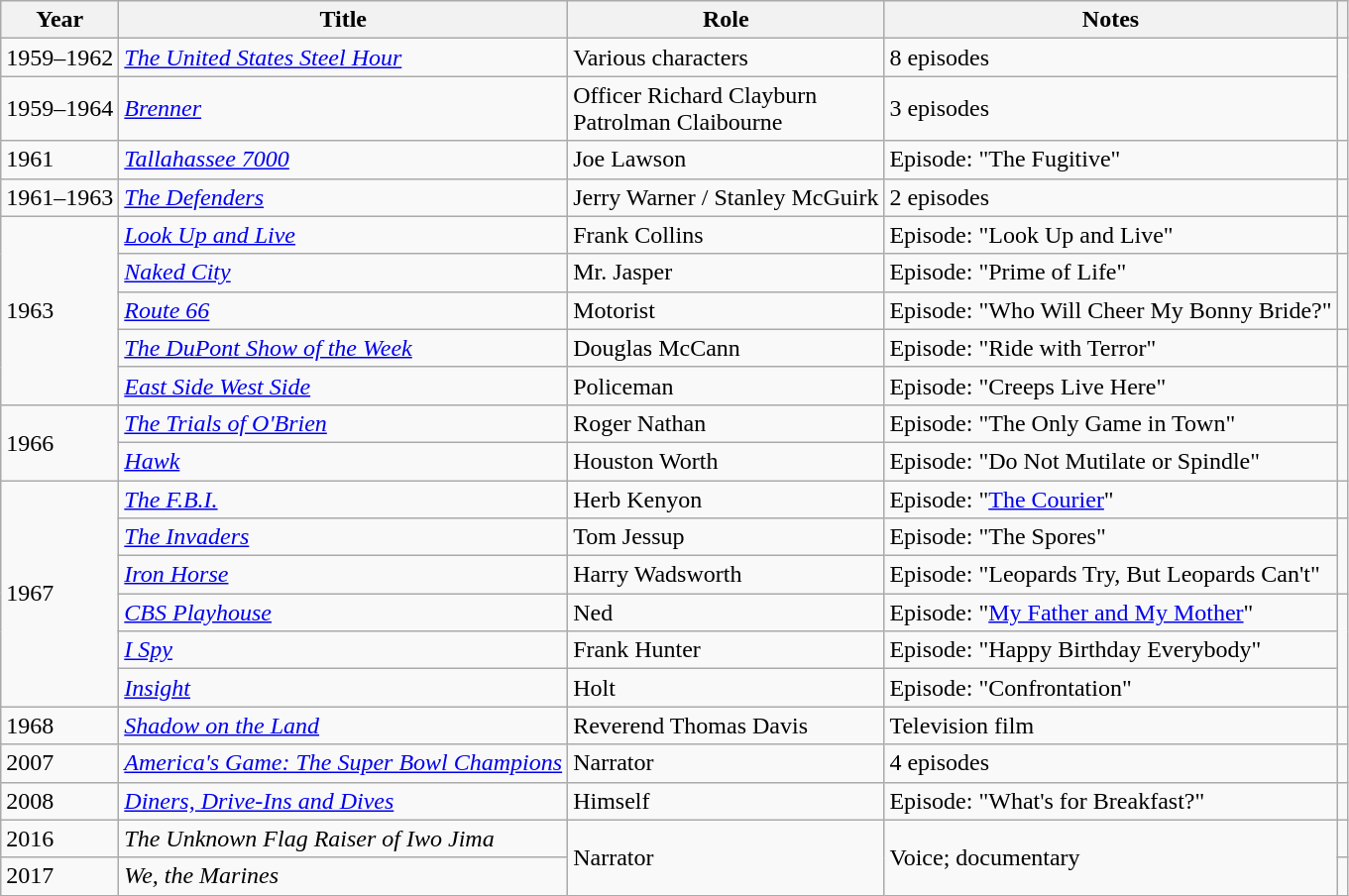<table class="wikitable sortable">
<tr>
<th>Year</th>
<th>Title</th>
<th>Role</th>
<th class="unsortable">Notes</th>
<th class="unsortable"></th>
</tr>
<tr>
<td>1959–1962</td>
<td><em><a href='#'>The United States Steel Hour</a></em></td>
<td>Various characters</td>
<td>8 episodes</td>
<td rowspan="2"></td>
</tr>
<tr>
<td>1959–1964</td>
<td><em><a href='#'>Brenner</a></em></td>
<td>Officer Richard Clayburn <br> Patrolman Claibourne</td>
<td>3 episodes</td>
</tr>
<tr>
<td>1961</td>
<td><em><a href='#'>Tallahassee 7000</a></em></td>
<td>Joe Lawson</td>
<td>Episode: "The Fugitive"</td>
<td></td>
</tr>
<tr>
<td>1961–1963</td>
<td><em><a href='#'>The Defenders</a></em></td>
<td>Jerry Warner / Stanley McGuirk</td>
<td>2 episodes</td>
<td></td>
</tr>
<tr>
<td rowspan="5">1963</td>
<td><em><a href='#'>Look Up and Live</a></em></td>
<td>Frank Collins</td>
<td>Episode: "Look Up and Live"</td>
<td></td>
</tr>
<tr>
<td><em><a href='#'>Naked City</a></em></td>
<td>Mr. Jasper</td>
<td>Episode: "Prime of Life"</td>
<td rowspan="2"></td>
</tr>
<tr>
<td><em><a href='#'>Route 66</a></em></td>
<td>Motorist</td>
<td>Episode: "Who Will Cheer My Bonny Bride?"</td>
</tr>
<tr>
<td><em><a href='#'>The DuPont Show of the Week</a></em></td>
<td>Douglas McCann</td>
<td>Episode: "Ride with Terror"</td>
<td></td>
</tr>
<tr>
<td><em><a href='#'>East Side West Side</a></em></td>
<td>Policeman</td>
<td>Episode: "Creeps Live Here"</td>
<td></td>
</tr>
<tr>
<td rowspan="2">1966</td>
<td><em><a href='#'>The Trials of O'Brien</a></em></td>
<td>Roger Nathan</td>
<td>Episode: "The Only Game in Town"</td>
<td rowspan="2"></td>
</tr>
<tr>
<td><em><a href='#'>Hawk</a></em></td>
<td>Houston Worth</td>
<td>Episode: "Do Not Mutilate or Spindle"</td>
</tr>
<tr>
<td rowspan="6">1967</td>
<td><em><a href='#'>The F.B.I.</a></em></td>
<td>Herb Kenyon</td>
<td>Episode: "<a href='#'>The Courier</a>"</td>
<td></td>
</tr>
<tr>
<td><em><a href='#'>The Invaders</a></em></td>
<td>Tom Jessup</td>
<td>Episode: "The Spores"</td>
<td rowspan="2"></td>
</tr>
<tr>
<td><em><a href='#'>Iron Horse</a></em></td>
<td>Harry Wadsworth</td>
<td>Episode: "Leopards Try, But Leopards Can't"</td>
</tr>
<tr>
<td><em><a href='#'>CBS Playhouse</a></em></td>
<td>Ned</td>
<td>Episode: "<a href='#'>My Father and My Mother</a>"</td>
<td rowspan="3"></td>
</tr>
<tr>
<td><em><a href='#'>I Spy</a></em></td>
<td>Frank Hunter</td>
<td>Episode: "Happy Birthday Everybody"</td>
</tr>
<tr>
<td><em><a href='#'>Insight</a></em></td>
<td>Holt</td>
<td>Episode: "Confrontation"</td>
</tr>
<tr>
<td>1968</td>
<td><em><a href='#'>Shadow on the Land</a></em></td>
<td>Reverend Thomas Davis</td>
<td>Television film</td>
<td></td>
</tr>
<tr>
<td>2007</td>
<td><em><a href='#'>America's Game: The Super Bowl Champions</a></em></td>
<td>Narrator</td>
<td>4 episodes</td>
<td></td>
</tr>
<tr>
<td>2008</td>
<td><em><a href='#'>Diners, Drive-Ins and Dives</a></em></td>
<td>Himself</td>
<td>Episode: "What's for Breakfast?"</td>
<td></td>
</tr>
<tr>
<td>2016</td>
<td><em>The Unknown Flag Raiser of Iwo Jima</em></td>
<td rowspan="2">Narrator</td>
<td rowspan="2">Voice; documentary</td>
<td></td>
</tr>
<tr>
<td>2017</td>
<td><em>We, the Marines</em></td>
<td></td>
</tr>
</table>
